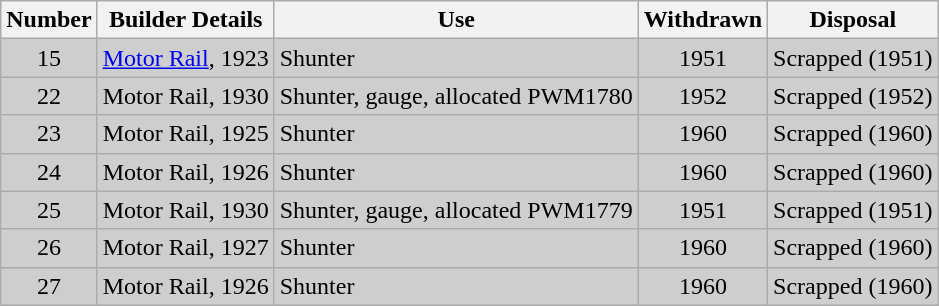<table class="wikitable">
<tr>
<th>Number</th>
<th align=left>Builder Details</th>
<th align=left>Use</th>
<th>Withdrawn</th>
<th align=left>Disposal</th>
</tr>
<tr>
<td style="background-color:#CECECE" align=center>15</td>
<td style="background-color:#CECECE"><a href='#'>Motor Rail</a>, 1923</td>
<td style="background-color:#CECECE">Shunter</td>
<td style="background-color:#CECECE" align=center>1951</td>
<td style="background-color:#CECECE">Scrapped (1951)</td>
</tr>
<tr>
<td style="background-color:#CECECE" align=center>22</td>
<td style="background-color:#CECECE">Motor Rail, 1930</td>
<td style="background-color:#CECECE">Shunter,  gauge, allocated PWM1780</td>
<td style="background-color:#CECECE" align=center>1952</td>
<td style="background-color:#CECECE">Scrapped (1952)</td>
</tr>
<tr>
<td style="background-color:#CECECE" align=center>23</td>
<td style="background-color:#CECECE">Motor Rail, 1925</td>
<td style="background-color:#CECECE">Shunter</td>
<td style="background-color:#CECECE" align=center>1960</td>
<td style="background-color:#CECECE">Scrapped (1960)</td>
</tr>
<tr>
<td style="background-color:#CECECE" align=center>24</td>
<td style="background-color:#CECECE">Motor Rail, 1926</td>
<td style="background-color:#CECECE">Shunter</td>
<td style="background-color:#CECECE" align=center>1960</td>
<td style="background-color:#CECECE">Scrapped (1960)</td>
</tr>
<tr>
<td style="background-color:#CECECE" align=center>25</td>
<td style="background-color:#CECECE">Motor Rail, 1930</td>
<td style="background-color:#CECECE">Shunter,  gauge, allocated PWM1779</td>
<td style="background-color:#CECECE" align=center>1951</td>
<td style="background-color:#CECECE">Scrapped (1951)</td>
</tr>
<tr>
<td style="background-color:#CECECE" align=center>26</td>
<td style="background-color:#CECECE">Motor Rail, 1927</td>
<td style="background-color:#CECECE">Shunter</td>
<td style="background-color:#CECECE" align=center>1960</td>
<td style="background-color:#CECECE">Scrapped (1960)</td>
</tr>
<tr>
<td style="background-color:#CECECE" align=center>27</td>
<td style="background-color:#CECECE">Motor Rail, 1926</td>
<td style="background-color:#CECECE">Shunter</td>
<td style="background-color:#CECECE" align=center>1960</td>
<td style="background-color:#CECECE">Scrapped (1960)</td>
</tr>
</table>
